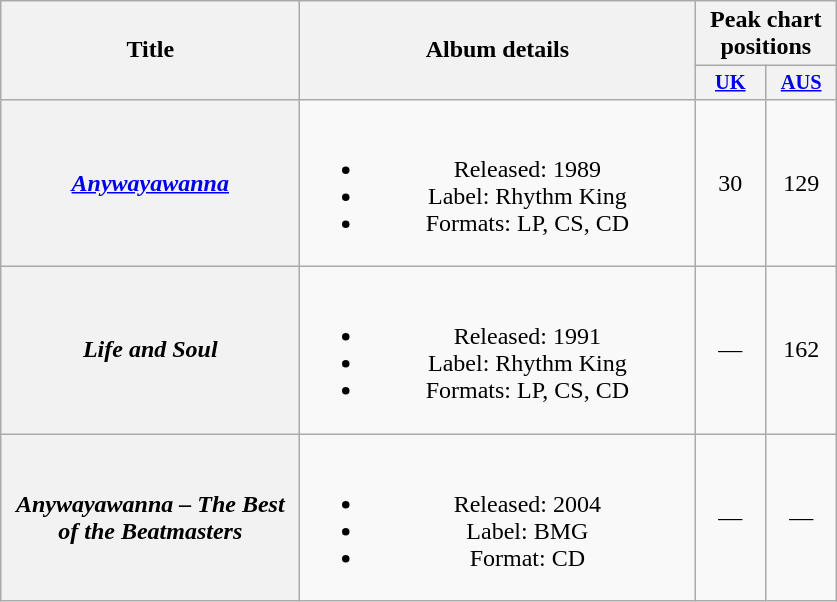<table class="wikitable plainrowheaders" style="text-align:center;" border="1">
<tr>
<th scope="col" rowspan="2" style="width:12em;">Title</th>
<th scope="col" rowspan="2" style="width:16em;">Album details</th>
<th scope="col" colspan="2">Peak chart<br>positions</th>
</tr>
<tr>
<th scope="col" style="width:3em; font-size:85%"><a href='#'>UK</a></th>
<th scope="col" style="width:3em; font-size:85%"><a href='#'>AUS</a><br></th>
</tr>
<tr>
<th scope="row"><em><a href='#'>Anywayawanna</a></em></th>
<td><br><ul><li>Released: 1989</li><li>Label: Rhythm King</li><li>Formats: LP, CS, CD</li></ul></td>
<td>30</td>
<td>129</td>
</tr>
<tr>
<th scope="row"><em>Life and Soul</em></th>
<td><br><ul><li>Released: 1991</li><li>Label: Rhythm King</li><li>Formats: LP, CS, CD</li></ul></td>
<td>—</td>
<td>162</td>
</tr>
<tr>
<th scope="row"><em>Anywayawanna – The Best of the Beatmasters</em></th>
<td><br><ul><li>Released: 2004</li><li>Label: BMG</li><li>Format: CD</li></ul></td>
<td>—</td>
<td>—</td>
</tr>
</table>
